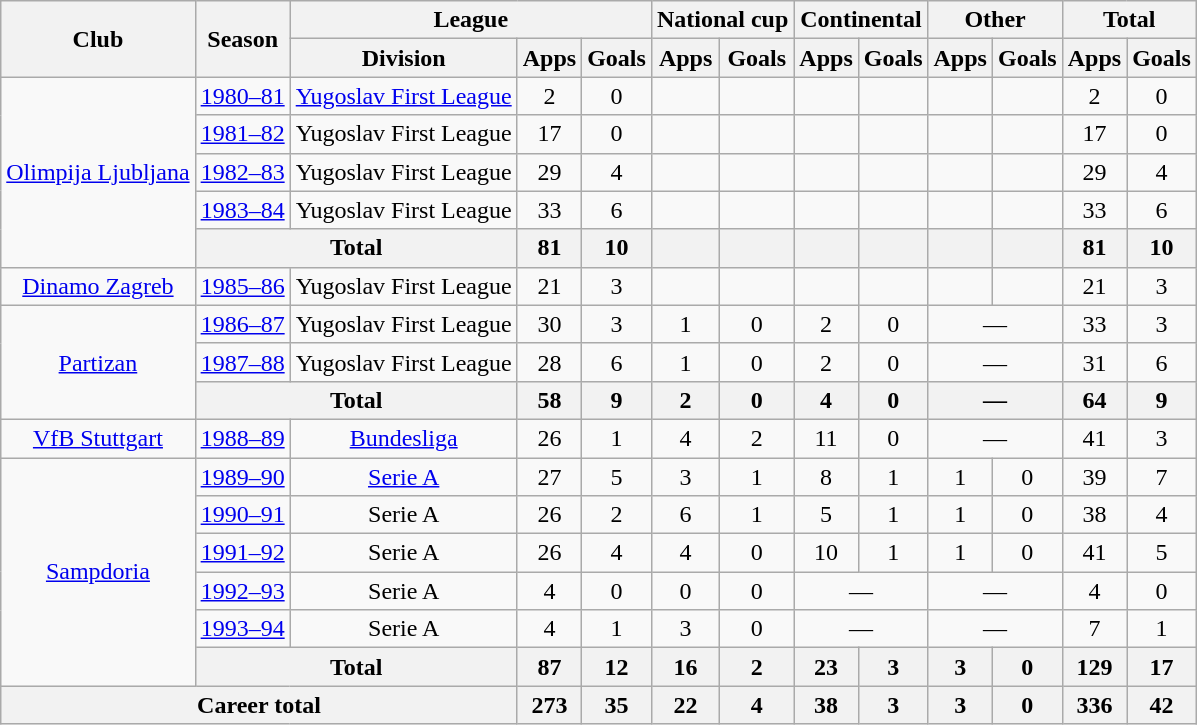<table class="wikitable" style="text-align:center">
<tr>
<th rowspan="2">Club</th>
<th rowspan="2">Season</th>
<th colspan="3">League</th>
<th colspan="2">National cup</th>
<th colspan="2">Continental</th>
<th colspan="2">Other</th>
<th colspan="2">Total</th>
</tr>
<tr>
<th>Division</th>
<th>Apps</th>
<th>Goals</th>
<th>Apps</th>
<th>Goals</th>
<th>Apps</th>
<th>Goals</th>
<th>Apps</th>
<th>Goals</th>
<th>Apps</th>
<th>Goals</th>
</tr>
<tr>
<td rowspan="5"><a href='#'>Olimpija Ljubljana</a></td>
<td><a href='#'>1980–81</a></td>
<td><a href='#'>Yugoslav First League</a></td>
<td>2</td>
<td>0</td>
<td></td>
<td></td>
<td></td>
<td></td>
<td></td>
<td></td>
<td>2</td>
<td>0</td>
</tr>
<tr>
<td><a href='#'>1981–82</a></td>
<td>Yugoslav First League</td>
<td>17</td>
<td>0</td>
<td></td>
<td></td>
<td></td>
<td></td>
<td></td>
<td></td>
<td>17</td>
<td>0</td>
</tr>
<tr>
<td><a href='#'>1982–83</a></td>
<td>Yugoslav First League</td>
<td>29</td>
<td>4</td>
<td></td>
<td></td>
<td></td>
<td></td>
<td></td>
<td></td>
<td>29</td>
<td>4</td>
</tr>
<tr>
<td><a href='#'>1983–84</a></td>
<td>Yugoslav First League</td>
<td>33</td>
<td>6</td>
<td></td>
<td></td>
<td></td>
<td></td>
<td></td>
<td></td>
<td>33</td>
<td>6</td>
</tr>
<tr>
<th colspan="2">Total</th>
<th>81</th>
<th>10</th>
<th></th>
<th></th>
<th></th>
<th></th>
<th></th>
<th></th>
<th>81</th>
<th>10</th>
</tr>
<tr>
<td><a href='#'>Dinamo Zagreb</a></td>
<td><a href='#'>1985–86</a></td>
<td>Yugoslav First League</td>
<td>21</td>
<td>3</td>
<td></td>
<td></td>
<td></td>
<td></td>
<td></td>
<td></td>
<td>21</td>
<td>3</td>
</tr>
<tr>
<td rowspan="3"><a href='#'>Partizan</a></td>
<td><a href='#'>1986–87</a></td>
<td>Yugoslav First League</td>
<td>30</td>
<td>3</td>
<td>1</td>
<td>0</td>
<td>2</td>
<td>0</td>
<td colspan="2">—</td>
<td>33</td>
<td>3</td>
</tr>
<tr>
<td><a href='#'>1987–88</a></td>
<td>Yugoslav First League</td>
<td>28</td>
<td>6</td>
<td>1</td>
<td>0</td>
<td>2</td>
<td>0</td>
<td colspan="2">—</td>
<td>31</td>
<td>6</td>
</tr>
<tr>
<th colspan="2">Total</th>
<th>58</th>
<th>9</th>
<th>2</th>
<th>0</th>
<th>4</th>
<th>0</th>
<th colspan="2">—</th>
<th>64</th>
<th>9</th>
</tr>
<tr>
<td><a href='#'>VfB Stuttgart</a></td>
<td><a href='#'>1988–89</a></td>
<td><a href='#'>Bundesliga</a></td>
<td>26</td>
<td>1</td>
<td>4</td>
<td>2</td>
<td>11</td>
<td>0</td>
<td colspan="2">—</td>
<td>41</td>
<td>3</td>
</tr>
<tr>
<td rowspan="6"><a href='#'>Sampdoria</a></td>
<td><a href='#'>1989–90</a></td>
<td><a href='#'>Serie A</a></td>
<td>27</td>
<td>5</td>
<td>3</td>
<td>1</td>
<td>8</td>
<td>1</td>
<td>1</td>
<td>0</td>
<td>39</td>
<td>7</td>
</tr>
<tr>
<td><a href='#'>1990–91</a></td>
<td>Serie A</td>
<td>26</td>
<td>2</td>
<td>6</td>
<td>1</td>
<td>5</td>
<td>1</td>
<td>1</td>
<td>0</td>
<td>38</td>
<td>4</td>
</tr>
<tr>
<td><a href='#'>1991–92</a></td>
<td>Serie A</td>
<td>26</td>
<td>4</td>
<td>4</td>
<td>0</td>
<td>10</td>
<td>1</td>
<td>1</td>
<td>0</td>
<td>41</td>
<td>5</td>
</tr>
<tr>
<td><a href='#'>1992–93</a></td>
<td>Serie A</td>
<td>4</td>
<td>0</td>
<td>0</td>
<td>0</td>
<td colspan="2">—</td>
<td colspan="2">—</td>
<td>4</td>
<td>0</td>
</tr>
<tr>
<td><a href='#'>1993–94</a></td>
<td>Serie A</td>
<td>4</td>
<td>1</td>
<td>3</td>
<td>0</td>
<td colspan="2">—</td>
<td colspan="2">—</td>
<td>7</td>
<td>1</td>
</tr>
<tr>
<th colspan="2">Total</th>
<th>87</th>
<th>12</th>
<th>16</th>
<th>2</th>
<th>23</th>
<th>3</th>
<th>3</th>
<th>0</th>
<th>129</th>
<th>17</th>
</tr>
<tr>
<th colspan="3">Career total</th>
<th>273</th>
<th>35</th>
<th>22</th>
<th>4</th>
<th>38</th>
<th>3</th>
<th>3</th>
<th>0</th>
<th>336</th>
<th>42</th>
</tr>
</table>
